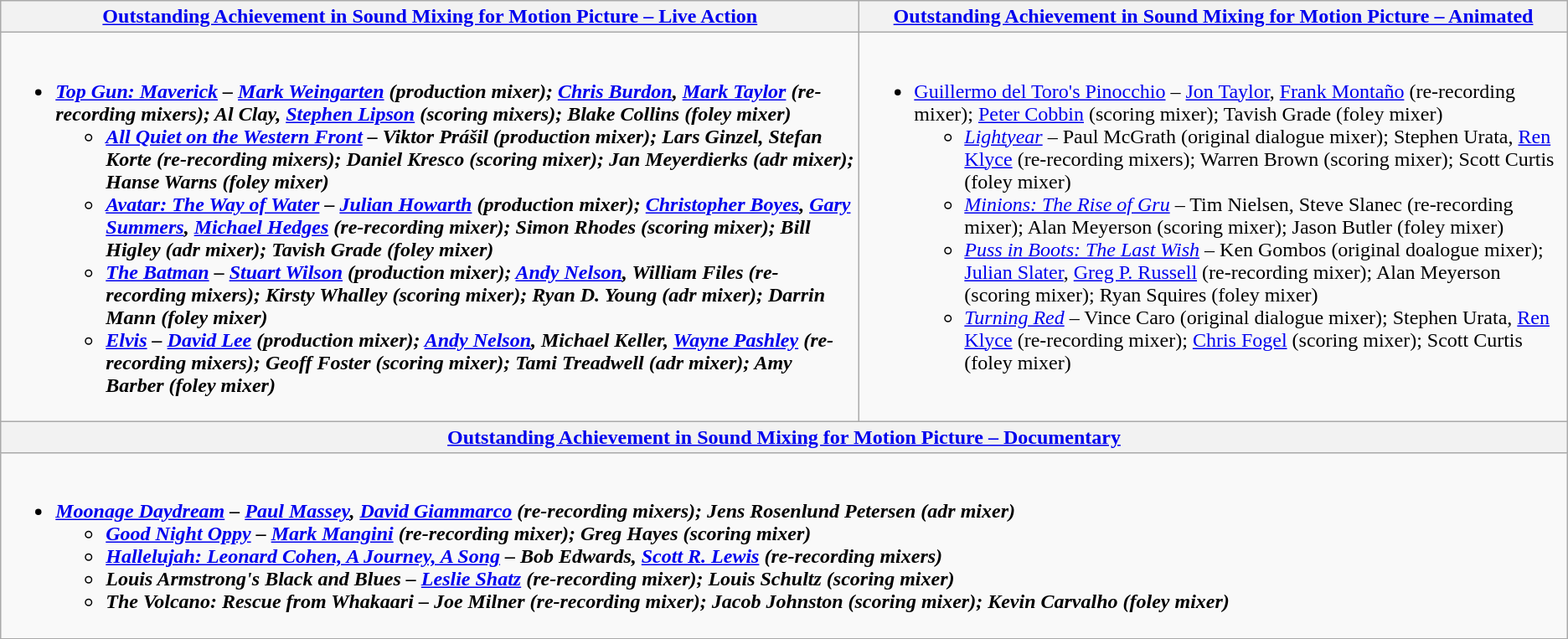<table class=wikitable style="width=100%">
<tr>
<th style="width=50%"><a href='#'>Outstanding Achievement in Sound Mixing for Motion Picture – Live Action</a></th>
<th style="width=50%"><a href='#'>Outstanding Achievement in Sound Mixing for Motion Picture – Animated</a></th>
</tr>
<tr>
<td valign="top"><br><ul><li><strong><em><a href='#'>Top Gun: Maverick</a><em> – <a href='#'>Mark Weingarten</a> (production mixer); <a href='#'>Chris Burdon</a>, <a href='#'>Mark Taylor</a> (re-recording mixers); Al Clay, <a href='#'>Stephen Lipson</a> (scoring mixers); Blake Collins (foley mixer)<strong><ul><li></em><a href='#'>All Quiet on the Western Front</a><em> – Viktor Prášil (production mixer); Lars Ginzel, Stefan Korte (re-recording mixers); Daniel Kresco (scoring mixer); Jan Meyerdierks (adr mixer); Hanse Warns (foley mixer)</li><li></em><a href='#'>Avatar: The Way of Water</a><em> – <a href='#'>Julian Howarth</a> (production mixer); <a href='#'>Christopher Boyes</a>, <a href='#'>Gary Summers</a>, <a href='#'>Michael Hedges</a> (re-recording mixer); Simon Rhodes (scoring mixer); Bill Higley (adr mixer); Tavish Grade (foley mixer)</li><li></em><a href='#'>The Batman</a><em> – <a href='#'>Stuart Wilson</a> (production mixer); <a href='#'>Andy Nelson</a>, William Files (re-recording mixers); Kirsty Whalley (scoring mixer); Ryan D. Young (adr mixer); Darrin Mann (foley mixer)</li><li></em><a href='#'>Elvis</a><em> – <a href='#'>David Lee</a> (production mixer); <a href='#'>Andy Nelson</a>, Michael Keller, <a href='#'>Wayne Pashley</a> (re-recording mixers); Geoff Foster (scoring mixer); Tami Treadwell (adr mixer); Amy Barber (foley mixer)</li></ul></li></ul></td>
<td valign="top"><br><ul><li></em></strong><a href='#'>Guillermo del Toro's Pinocchio</a></em> – <a href='#'>Jon Taylor</a>, <a href='#'>Frank Montaño</a> (re-recording mixer); <a href='#'>Peter Cobbin</a> (scoring mixer); Tavish Grade (foley mixer)</strong><ul><li><em><a href='#'>Lightyear</a></em> – Paul McGrath (original dialogue mixer); Stephen Urata, <a href='#'>Ren Klyce</a> (re-recording mixers); Warren Brown (scoring mixer); Scott Curtis (foley mixer)</li><li><em><a href='#'>Minions: The Rise of Gru</a></em> – Tim Nielsen, Steve Slanec (re-recording mixer); Alan Meyerson (scoring mixer); Jason Butler (foley mixer)</li><li><em><a href='#'>Puss in Boots: The Last Wish</a></em> – Ken Gombos (original doalogue mixer); <a href='#'>Julian Slater</a>, <a href='#'>Greg P. Russell</a> (re-recording mixer); Alan Meyerson (scoring mixer); Ryan Squires (foley mixer)</li><li><em><a href='#'>Turning Red</a></em> – Vince Caro (original dialogue mixer); Stephen Urata, <a href='#'>Ren Klyce</a> (re-recording mixer); <a href='#'>Chris Fogel</a> (scoring mixer); Scott Curtis (foley mixer)</li></ul></li></ul></td>
</tr>
<tr>
<th colspan="2" style="width=50%"><a href='#'>Outstanding Achievement in Sound Mixing for Motion Picture – Documentary</a></th>
</tr>
<tr>
<td valign="top" colspan="2"><br><ul><li><strong><em><a href='#'>Moonage Daydream</a><em> – <a href='#'>Paul Massey</a>, <a href='#'>David Giammarco</a> (re-recording mixers); Jens Rosenlund Petersen (adr mixer)<strong><ul><li></em><a href='#'>Good Night Oppy</a><em> – <a href='#'>Mark Mangini</a> (re-recording mixer); Greg Hayes (scoring mixer)</li><li></em><a href='#'>Hallelujah: Leonard Cohen, A Journey, A Song</a><em> – Bob Edwards, <a href='#'>Scott R. Lewis</a> (re-recording mixers)</li><li></em>Louis Armstrong's Black and Blues<em> – <a href='#'>Leslie Shatz</a> (re-recording mixer); Louis Schultz (scoring mixer)</li><li></em>The Volcano: Rescue from Whakaari<em> – Joe Milner (re-recording mixer); Jacob Johnston (scoring mixer); Kevin Carvalho (foley mixer)</li></ul></li></ul></td>
</tr>
</table>
